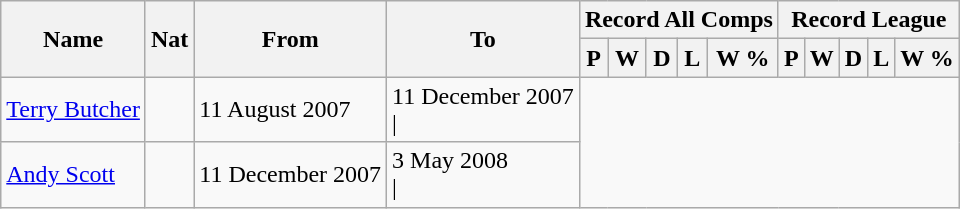<table class="wikitable" style="text-align: center">
<tr>
<th rowspan="2">Name</th>
<th rowspan="2">Nat</th>
<th rowspan="2">From</th>
<th rowspan="2">To</th>
<th colspan="5">Record All Comps</th>
<th colspan="5">Record League</th>
</tr>
<tr>
<th>P</th>
<th>W</th>
<th>D</th>
<th>L</th>
<th>W %</th>
<th>P</th>
<th>W</th>
<th>D</th>
<th>L</th>
<th>W %</th>
</tr>
<tr>
<td align=left><a href='#'>Terry Butcher</a></td>
<td></td>
<td align=left>11 August 2007</td>
<td align=left>11 December 2007<br>|</td>
</tr>
<tr>
<td align=left><a href='#'>Andy Scott</a></td>
<td></td>
<td align=left>11 December 2007</td>
<td align=left>3 May 2008<br>|</td>
</tr>
</table>
